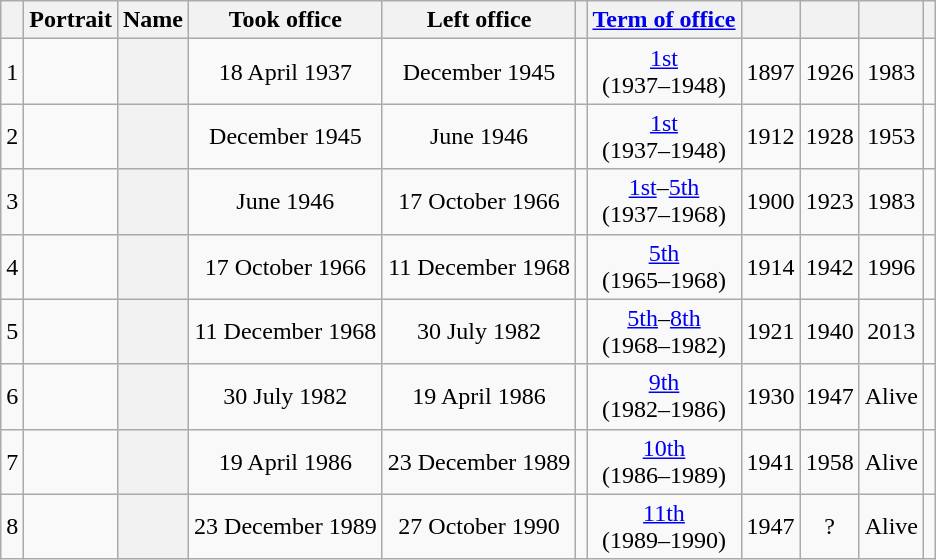<table class="wikitable sortable" style=text-align:center>
<tr>
<th scope=col></th>
<th scope=col class="unsortable">Portrait</th>
<th scope=col>Name</th>
<th scope=col>Took office</th>
<th scope=col>Left office</th>
<th scope=col></th>
<th scope=col><a href='#'>Term of office</a></th>
<th scope=col></th>
<th scope=col></th>
<th scope=col></th>
<th scope=col class="unsortable"></th>
</tr>
<tr>
<td>1</td>
<td></td>
<th align="center" scope="row" style="font-weight:normal;"></th>
<td>18 April 1937</td>
<td>December 1945</td>
<td></td>
<td><a href='#'>1st</a><br>(1937–1948)</td>
<td>1897</td>
<td>1926</td>
<td>1983</td>
<td></td>
</tr>
<tr>
<td>2</td>
<td></td>
<th align="center" scope="row" style="font-weight:normal;"></th>
<td>December 1945</td>
<td>June 1946</td>
<td></td>
<td><a href='#'>1st</a><br>(1937–1948)</td>
<td>1912</td>
<td>1928</td>
<td>1953</td>
<td></td>
</tr>
<tr>
<td>3</td>
<td></td>
<th align="center" scope="row" style="font-weight:normal;"></th>
<td>June 1946</td>
<td>17 October 1966</td>
<td></td>
<td><a href='#'>1st</a>–<a href='#'>5th</a><br>(1937–1968)</td>
<td>1900</td>
<td>1923</td>
<td>1983</td>
<td></td>
</tr>
<tr>
<td>4</td>
<td></td>
<th align="center" scope="row" style="font-weight:normal;"></th>
<td>17 October 1966</td>
<td>11 December 1968</td>
<td></td>
<td><a href='#'>5th</a><br>(1965–1968)</td>
<td>1914</td>
<td>1942</td>
<td>1996</td>
<td></td>
</tr>
<tr>
<td>5</td>
<td></td>
<th align="center" scope="row" style="font-weight:normal;"></th>
<td>11 December 1968</td>
<td>30 July 1982</td>
<td></td>
<td><a href='#'>5th</a>–<a href='#'>8th</a><br>(1968–1982)</td>
<td>1921</td>
<td>1940</td>
<td>2013</td>
<td></td>
</tr>
<tr>
<td>6</td>
<td></td>
<th align="center" scope="row" style="font-weight:normal;"></th>
<td>30 July 1982</td>
<td>19 April 1986</td>
<td></td>
<td><a href='#'>9th</a><br>(1982–1986)</td>
<td>1930</td>
<td>1947</td>
<td>Alive</td>
<td></td>
</tr>
<tr>
<td>7</td>
<td></td>
<th align="center" scope="row" style="font-weight:normal;"></th>
<td>19 April 1986</td>
<td>23 December 1989</td>
<td></td>
<td><a href='#'>10th</a><br>(1986–1989)</td>
<td>1941</td>
<td>1958</td>
<td>Alive</td>
<td></td>
</tr>
<tr>
<td>8</td>
<td></td>
<th align="center" scope="row" style="font-weight:normal;"></th>
<td>23 December 1989</td>
<td>27 October 1990</td>
<td></td>
<td><a href='#'>11th</a><br>(1989–1990)</td>
<td>1947</td>
<td>?</td>
<td>Alive</td>
<td></td>
</tr>
</table>
